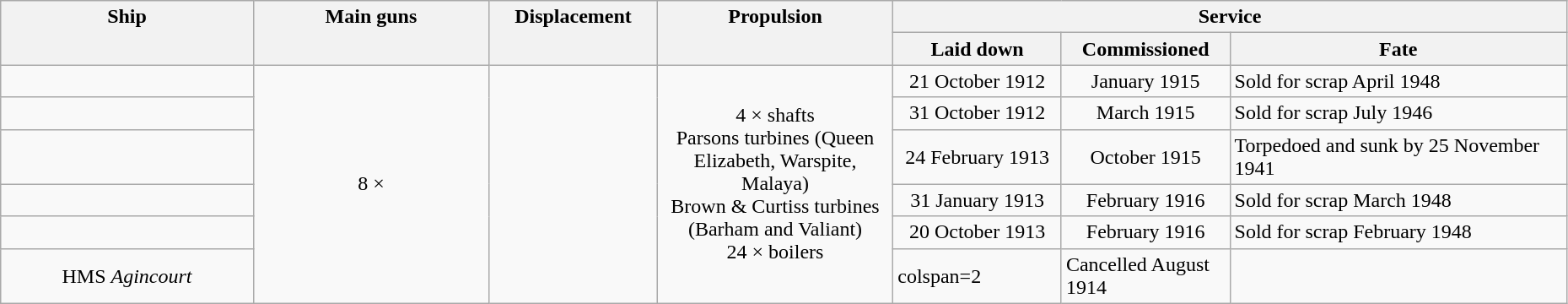<table class="wikitable" style="width:98%;">
<tr valign="top"|- valign="top">
<th style="width:15%; text-align:center;" rowspan="2">Ship</th>
<th style="width:14%; text-align:center;" rowspan="2">Main guns</th>
<th style="width:10%; text-align:center;" rowspan="2">Displacement</th>
<th style="width:14%; text-align:center;" rowspan="2">Propulsion</th>
<th style="width:40%; text-align:center;" colspan="3">Service</th>
</tr>
<tr valign="top">
<th style="width:10%; text-align:center;">Laid down</th>
<th style="width:10%; text-align:center;">Commissioned</th>
<th style="width:20%; text-align:center;">Fate</th>
</tr>
<tr valign="center">
<td align= center></td>
<td rowspan="6" style="text-align:center;">8 × </td>
<td rowspan="6" style="text-align:center;"></td>
<td rowspan="6" align="center">4 × shafts<br>Parsons turbines (Queen Elizabeth, Warspite, Malaya)<br>Brown & Curtiss turbines (Barham and Valiant)<br>24 × boilers</td>
<td style="text-align:center;">21 October 1912</td>
<td style="text-align:center;">January 1915</td>
<td align= left>Sold for scrap April 1948</td>
</tr>
<tr valign="center">
<td align= center></td>
<td style="text-align:center;">31 October 1912</td>
<td style="text-align:center;">March 1915</td>
<td align= left>Sold for scrap July 1946</td>
</tr>
<tr valign="center">
<td align= center></td>
<td style="text-align:center;">24 February 1913</td>
<td style="text-align:center;">October 1915</td>
<td align= left>Torpedoed and sunk by  25 November 1941</td>
</tr>
<tr valign="center">
<td align= center></td>
<td style="text-align:center;">31 January 1913</td>
<td style="text-align:center;">February 1916</td>
<td align= left>Sold for scrap March 1948</td>
</tr>
<tr valign="center">
<td align= center></td>
<td style="text-align:center;">20 October 1913</td>
<td style="text-align:center;">February 1916</td>
<td align= left>Sold for scrap February 1948</td>
</tr>
<tr>
<td align= center>HMS <em>Agincourt</em></td>
<td>colspan=2 </td>
<td align= left>Cancelled August 1914</td>
</tr>
</table>
